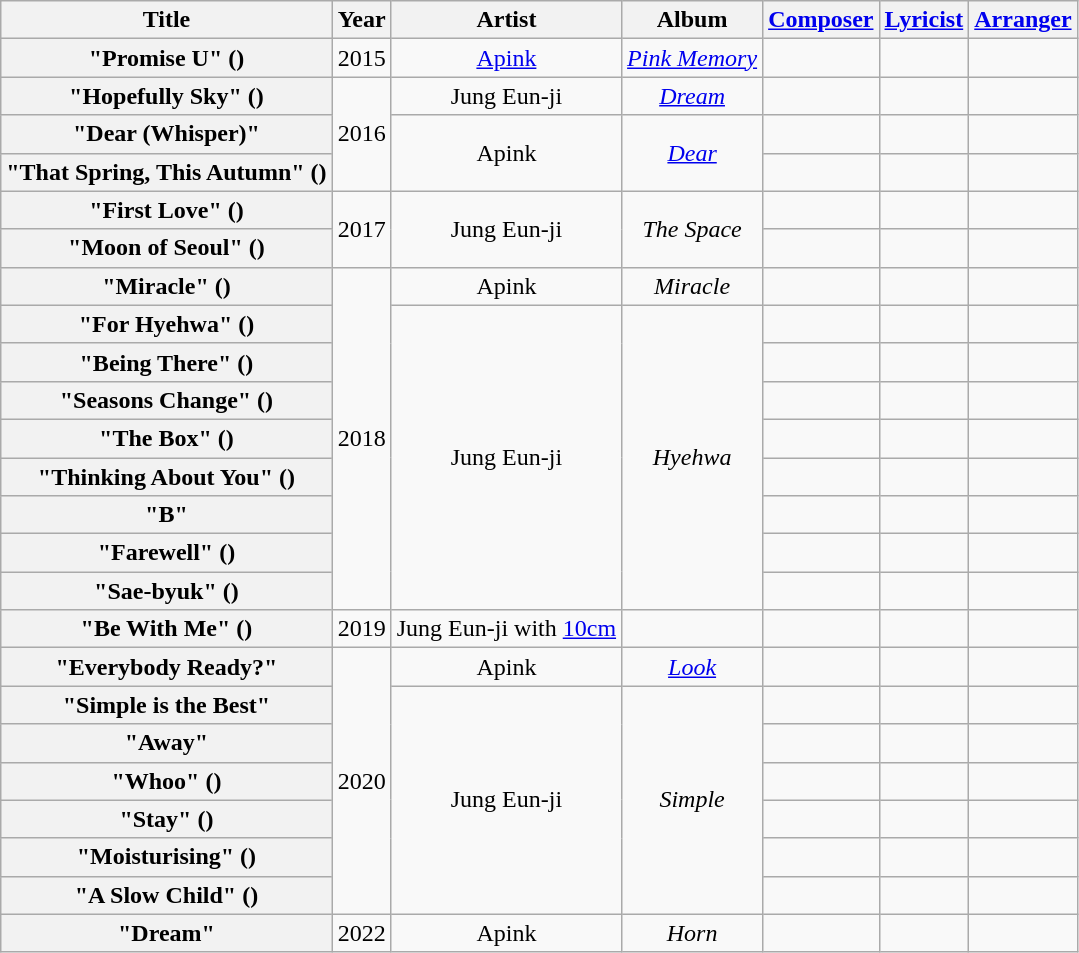<table class="wikitable plainrowheaders sortable" style="text-align:center">
<tr>
<th scope="col">Title</th>
<th scope="col">Year</th>
<th scope="col">Artist</th>
<th scope="col">Album</th>
<th scope="col"><a href='#'>Composer</a></th>
<th scope="col"><a href='#'>Lyricist</a></th>
<th scope="col"><a href='#'>Arranger</a></th>
</tr>
<tr>
<th scope="row">"Promise U" ()</th>
<td>2015</td>
<td><a href='#'>Apink</a></td>
<td><em><a href='#'>Pink Memory</a></em></td>
<td></td>
<td></td>
<td></td>
</tr>
<tr>
<th scope="row">"Hopefully Sky" ()</th>
<td rowspan="3">2016</td>
<td>Jung Eun-ji</td>
<td><em><a href='#'>Dream</a></em></td>
<td></td>
<td></td>
<td></td>
</tr>
<tr>
<th scope="row">"Dear (Whisper)"</th>
<td rowspan="2">Apink</td>
<td rowspan="2"><em><a href='#'>Dear</a></em></td>
<td></td>
<td></td>
<td></td>
</tr>
<tr>
<th scope="row">"That Spring, This Autumn" ()</th>
<td></td>
<td></td>
<td></td>
</tr>
<tr>
<th scope="row">"First Love" ()</th>
<td rowspan="2">2017</td>
<td rowspan="2">Jung Eun-ji</td>
<td rowspan="2"><em>The Space</em></td>
<td></td>
<td></td>
<td></td>
</tr>
<tr>
<th scope="row">"Moon of Seoul" ()</th>
<td></td>
<td></td>
<td></td>
</tr>
<tr>
<th scope="row">"Miracle" ()</th>
<td rowspan="9">2018</td>
<td>Apink</td>
<td><em>Miracle</em></td>
<td></td>
<td></td>
<td></td>
</tr>
<tr>
<th scope="row">"For Hyehwa" ()</th>
<td rowspan="8">Jung Eun-ji</td>
<td rowspan="8"><em>Hyehwa</em></td>
<td></td>
<td></td>
<td></td>
</tr>
<tr>
<th scope="row">"Being There" ()</th>
<td></td>
<td></td>
<td></td>
</tr>
<tr>
<th scope="row">"Seasons Change" ()</th>
<td></td>
<td></td>
<td></td>
</tr>
<tr>
<th scope="row">"The Box" ()</th>
<td></td>
<td></td>
<td></td>
</tr>
<tr>
<th scope="row">"Thinking About You" ()</th>
<td></td>
<td></td>
<td></td>
</tr>
<tr>
<th scope="row">"B"</th>
<td></td>
<td></td>
<td></td>
</tr>
<tr>
<th scope="row">"Farewell" ()</th>
<td></td>
<td></td>
<td></td>
</tr>
<tr>
<th scope="row">"Sae-byuk" ()</th>
<td></td>
<td></td>
<td></td>
</tr>
<tr>
<th scope="row">"Be With Me" ()</th>
<td>2019</td>
<td>Jung Eun-ji with <a href='#'>10cm</a></td>
<td></td>
<td></td>
<td></td>
<td></td>
</tr>
<tr>
<th scope="row">"Everybody Ready?"</th>
<td rowspan="7">2020</td>
<td>Apink</td>
<td><em><a href='#'>Look</a></em></td>
<td></td>
<td></td>
<td></td>
</tr>
<tr>
<th scope="row">"Simple is the Best"</th>
<td rowspan="6">Jung Eun-ji</td>
<td rowspan="6"><em>Simple</em></td>
<td></td>
<td></td>
<td></td>
</tr>
<tr>
<th scope="row">"Away"</th>
<td></td>
<td></td>
<td></td>
</tr>
<tr>
<th scope="row">"Whoo" ()</th>
<td></td>
<td></td>
<td></td>
</tr>
<tr>
<th scope="row">"Stay" ()</th>
<td></td>
<td></td>
<td></td>
</tr>
<tr>
<th scope="row">"Moisturising" ()</th>
<td></td>
<td></td>
<td></td>
</tr>
<tr>
<th scope="row">"A Slow Child" ()</th>
<td></td>
<td></td>
<td></td>
</tr>
<tr>
<th scope="row">"Dream"</th>
<td>2022</td>
<td>Apink</td>
<td><em>Horn</em></td>
<td></td>
<td></td>
<td></td>
</tr>
</table>
